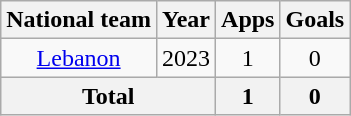<table class="wikitable" style="text-align:center">
<tr>
<th>National team</th>
<th>Year</th>
<th>Apps</th>
<th>Goals</th>
</tr>
<tr>
<td rowspan="1"><a href='#'>Lebanon</a></td>
<td>2023</td>
<td>1</td>
<td>0</td>
</tr>
<tr>
<th colspan="2">Total</th>
<th>1</th>
<th>0</th>
</tr>
</table>
